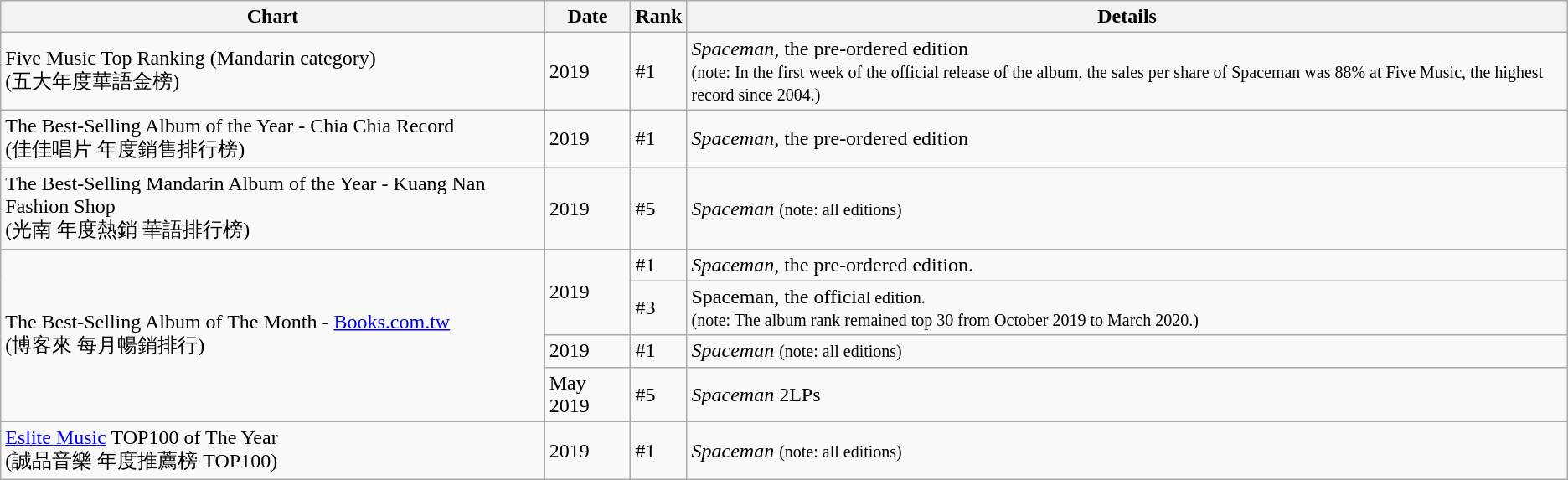<table class="wikitable">
<tr>
<th>Chart</th>
<th>Date</th>
<th>Rank</th>
<th>Details</th>
</tr>
<tr>
<td>Five Music Top Ranking (Mandarin category)<br>(五大年度華語金榜)</td>
<td>2019</td>
<td>#1</td>
<td><em>Spaceman,</em> the pre-ordered edition<br><small>(note: In the first week of the official release of the album, the sales per share of Spaceman was 88% at Five Music, the highest record since 2004.)</small></td>
</tr>
<tr>
<td>The Best-Selling Album of the Year - Chia Chia Record<br>(佳佳唱片 年度銷售排行榜)</td>
<td>2019</td>
<td>#1</td>
<td><em>Spaceman</em>, the pre-ordered edition</td>
</tr>
<tr>
<td>The Best-Selling Mandarin Album of the Year - Kuang Nan Fashion Shop<br>(光南 年度熱銷 華語排行榜)</td>
<td>2019</td>
<td>#5</td>
<td><em>Spaceman</em> <small>(note: all editions)</small></td>
</tr>
<tr>
<td rowspan="4">The Best-Selling Album of The Month - <a href='#'>Books.com.tw</a><br>(博客來 每月暢銷排行)</td>
<td rowspan="2">2019</td>
<td>#1</td>
<td><em>Spaceman</em>, the pre-ordered edition.</td>
</tr>
<tr>
<td>#3</td>
<td>Spaceman, the officia<small>l edition.</small><br><small>(note: The album rank remained top 30 from October 2019 to March 2020.)</small></td>
</tr>
<tr>
<td>2019</td>
<td>#1</td>
<td><em>Spaceman</em> <small>(note: all editions)</small></td>
</tr>
<tr>
<td>May 2019</td>
<td>#5</td>
<td><em>Spaceman</em> 2LPs</td>
</tr>
<tr>
<td><a href='#'>Eslite Music</a> TOP100 of The Year<br>(誠品音樂 年度推薦榜 TOP100)</td>
<td>2019</td>
<td>#1</td>
<td><em>Spaceman</em> <small>(note: all editions)</small></td>
</tr>
</table>
